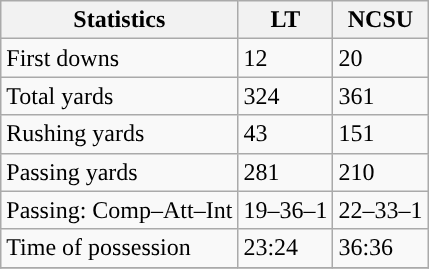<table class="wikitable" style="float: left;">
<tr>
<th>Statistics</th>
<th>LT</th>
<th>NCSU</th>
</tr>
<tr>
<td>First downs</td>
<td>12</td>
<td>20</td>
</tr>
<tr>
<td>Total yards</td>
<td>324</td>
<td>361</td>
</tr>
<tr>
<td>Rushing yards</td>
<td>43</td>
<td>151</td>
</tr>
<tr>
<td>Passing yards</td>
<td>281</td>
<td>210</td>
</tr>
<tr>
<td>Passing: Comp–Att–Int</td>
<td>19–36–1</td>
<td>22–33–1</td>
</tr>
<tr>
<td>Time of possession</td>
<td>23:24</td>
<td>36:36</td>
</tr>
<tr>
</tr>
</table>
